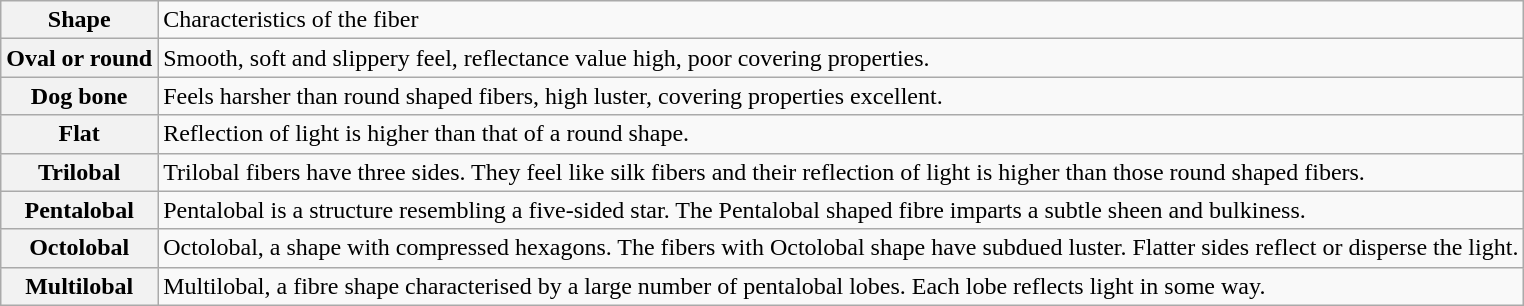<table class="wikitable">
<tr>
<th>Shape</th>
<td>Characteristics of the fiber</td>
</tr>
<tr>
<th>Oval or round</th>
<td>Smooth, soft and slippery feel, reflectance value high, poor covering properties.</td>
</tr>
<tr>
<th>Dog bone</th>
<td>Feels harsher than round shaped fibers, high luster, covering properties excellent.</td>
</tr>
<tr>
<th>Flat</th>
<td>Reflection of light is higher than that of a round shape.</td>
</tr>
<tr>
<th>Trilobal</th>
<td>Trilobal fibers have three sides. They feel like silk fibers and their reflection of light is higher than those round shaped fibers.</td>
</tr>
<tr>
<th>Pentalobal</th>
<td>Pentalobal is a structure resembling a five-sided star. The Pentalobal shaped fibre imparts a subtle sheen and bulkiness.</td>
</tr>
<tr>
<th>Octolobal</th>
<td>Octolobal, a shape with compressed hexagons. The fibers with Octolobal shape have subdued luster. Flatter sides reflect or disperse the light.</td>
</tr>
<tr>
<th>Multilobal</th>
<td>Multilobal, a fibre shape characterised by a large number of pentalobal lobes. Each lobe reflects light in some way.</td>
</tr>
</table>
